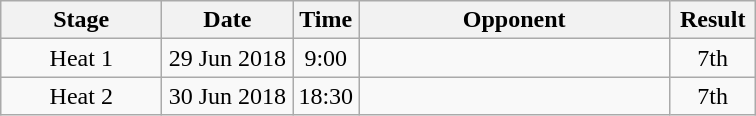<table class=wikitable>
<tr>
<th width=100>Stage</th>
<th width=80>Date</th>
<th width=10>Time</th>
<th width=200>Opponent</th>
<th width=50>Result</th>
</tr>
<tr align=center>
<td>Heat 1</td>
<td>29 Jun 2018</td>
<td>9:00</td>
<td></td>
<td>7th</td>
</tr>
<tr align=center>
<td>Heat 2</td>
<td>30 Jun 2018</td>
<td>18:30</td>
<td></td>
<td>7th</td>
</tr>
</table>
